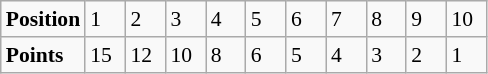<table class="wikitable" style="font-size: 90%;">
<tr>
<td><strong>Position</strong></td>
<td width=20>1</td>
<td width=20>2</td>
<td width=20>3</td>
<td width=20>4</td>
<td width=20>5</td>
<td width=20>6</td>
<td width=20>7</td>
<td width=20>8</td>
<td width=20>9</td>
<td width=20>10</td>
</tr>
<tr>
<td><strong>Points</strong></td>
<td>15</td>
<td>12</td>
<td>10</td>
<td>8</td>
<td>6</td>
<td>5</td>
<td>4</td>
<td>3</td>
<td>2</td>
<td>1</td>
</tr>
</table>
